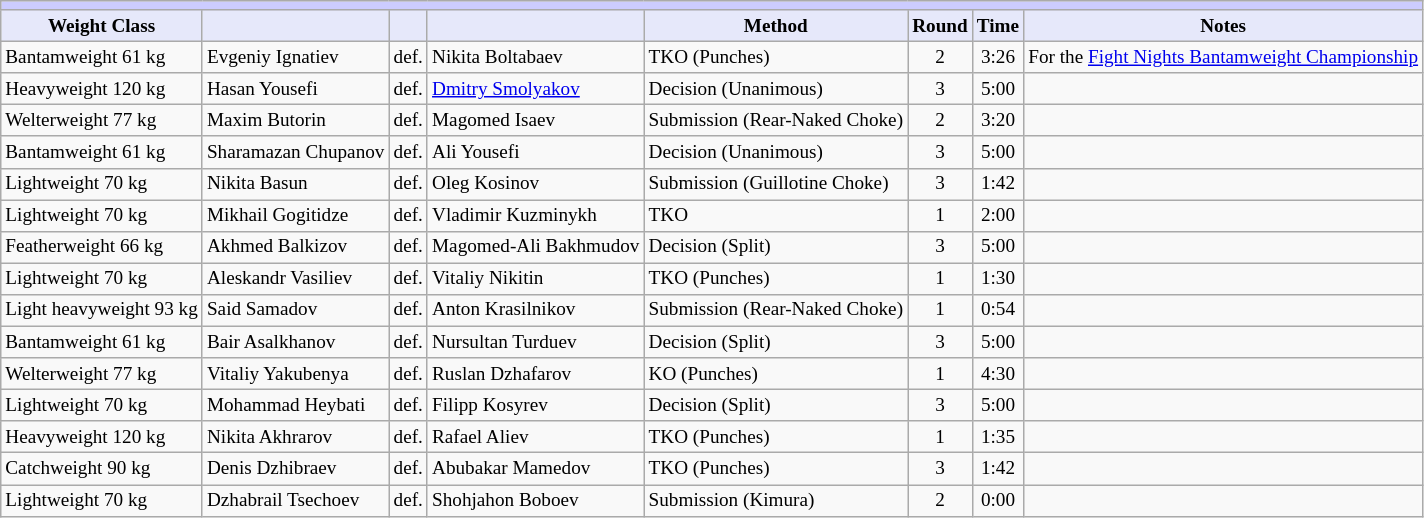<table class="wikitable" style="font-size: 80%;">
<tr>
<th colspan="8" style="background-color: #ccf; color: #000080; text-align: center;"><strong></strong></th>
</tr>
<tr>
<th colspan="1" style="background-color: #E6E8FA; color: #000000; text-align: center;">Weight Class</th>
<th colspan="1" style="background-color: #E6E8FA; color: #000000; text-align: center;"></th>
<th colspan="1" style="background-color: #E6E8FA; color: #000000; text-align: center;"></th>
<th colspan="1" style="background-color: #E6E8FA; color: #000000; text-align: center;"></th>
<th colspan="1" style="background-color: #E6E8FA; color: #000000; text-align: center;">Method</th>
<th colspan="1" style="background-color: #E6E8FA; color: #000000; text-align: center;">Round</th>
<th colspan="1" style="background-color: #E6E8FA; color: #000000; text-align: center;">Time</th>
<th colspan="1" style="background-color: #E6E8FA; color: #000000; text-align: center;">Notes</th>
</tr>
<tr>
<td>Bantamweight 61 kg</td>
<td> Evgeniy Ignatiev</td>
<td align=center>def.</td>
<td> Nikita Boltabaev</td>
<td>TKO (Punches)</td>
<td align=center>2</td>
<td align=center>3:26</td>
<td>For the <a href='#'>Fight Nights Bantamweight Championship</a></td>
</tr>
<tr>
<td>Heavyweight 120 kg</td>
<td> Hasan Yousefi</td>
<td align=center>def.</td>
<td> <a href='#'>Dmitry Smolyakov</a></td>
<td>Decision (Unanimous)</td>
<td align=center>3</td>
<td align=center>5:00</td>
<td></td>
</tr>
<tr>
<td>Welterweight 77 kg</td>
<td> Maxim Butorin</td>
<td align=center>def.</td>
<td> Magomed Isaev</td>
<td>Submission (Rear-Naked Choke)</td>
<td align=center>2</td>
<td align=center>3:20</td>
<td></td>
</tr>
<tr>
<td>Bantamweight 61 kg</td>
<td> Sharamazan Chupanov</td>
<td align=center>def.</td>
<td> Ali Yousefi</td>
<td>Decision (Unanimous)</td>
<td align=center>3</td>
<td align=center>5:00</td>
<td></td>
</tr>
<tr>
<td>Lightweight 70 kg</td>
<td> Nikita Basun</td>
<td align=center>def.</td>
<td> Oleg Kosinov</td>
<td>Submission (Guillotine Choke)</td>
<td align=center>3</td>
<td align=center>1:42</td>
<td></td>
</tr>
<tr>
<td>Lightweight 70 kg</td>
<td> Mikhail Gogitidze</td>
<td align=center>def.</td>
<td> Vladimir Kuzminykh</td>
<td>TKO</td>
<td align=center>1</td>
<td align=center>2:00</td>
<td></td>
</tr>
<tr>
<td>Featherweight 66 kg</td>
<td> Akhmed Balkizov</td>
<td align=center>def.</td>
<td> Magomed-Ali Bakhmudov</td>
<td>Decision (Split)</td>
<td align=center>3</td>
<td align=center>5:00</td>
<td></td>
</tr>
<tr>
<td>Lightweight 70 kg</td>
<td> Aleskandr Vasiliev</td>
<td align=center>def.</td>
<td> Vitaliy Nikitin</td>
<td>TKO (Punches)</td>
<td align=center>1</td>
<td align=center>1:30</td>
<td></td>
</tr>
<tr>
<td>Light heavyweight 93 kg</td>
<td> Said Samadov</td>
<td align=center>def.</td>
<td> Anton Krasilnikov</td>
<td>Submission (Rear-Naked Choke)</td>
<td align=center>1</td>
<td align=center>0:54</td>
<td></td>
</tr>
<tr>
<td>Bantamweight 61 kg</td>
<td> Bair Asalkhanov</td>
<td align=center>def.</td>
<td> Nursultan Turduev</td>
<td>Decision (Split)</td>
<td align=center>3</td>
<td align=center>5:00</td>
<td></td>
</tr>
<tr>
<td>Welterweight 77 kg</td>
<td> Vitaliy Yakubenya</td>
<td align=center>def.</td>
<td> Ruslan Dzhafarov</td>
<td>KO (Punches)</td>
<td align=center>1</td>
<td align=center>4:30</td>
<td></td>
</tr>
<tr>
<td>Lightweight 70 kg</td>
<td> Mohammad Heybati</td>
<td align=center>def.</td>
<td> Filipp Kosyrev</td>
<td>Decision (Split)</td>
<td align=center>3</td>
<td align=center>5:00</td>
<td></td>
</tr>
<tr>
<td>Heavyweight 120 kg</td>
<td> Nikita Akhrarov</td>
<td align=center>def.</td>
<td> Rafael Aliev</td>
<td>TKO (Punches)</td>
<td align=center>1</td>
<td align=center>1:35</td>
<td></td>
</tr>
<tr>
<td>Catchweight 90 kg</td>
<td> Denis Dzhibraev</td>
<td align=center>def.</td>
<td> Abubakar Mamedov</td>
<td>TKO (Punches)</td>
<td align=center>3</td>
<td align=center>1:42</td>
<td></td>
</tr>
<tr>
<td>Lightweight 70 kg</td>
<td> Dzhabrail Tsechoev</td>
<td align=center>def.</td>
<td> Shohjahon Boboev</td>
<td>Submission (Kimura)</td>
<td align=center>2</td>
<td align=center>0:00</td>
<td></td>
</tr>
</table>
